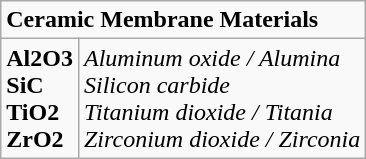<table class="wikitable">
<tr>
<td colspan="2"><strong>Ceramic Membrane Materials</strong></td>
</tr>
<tr>
<td><strong>Al2O3</strong><br><strong>SiC</strong><br><strong>TiO2 </strong><br><strong>ZrO2 </strong></td>
<td><em>Aluminum oxide / Alumina</em><br><em>Silicon carbide</em><br><em>Titanium dioxide / Titania</em><br><em>Zirconium dioxide / Zirconia</em></td>
</tr>
</table>
